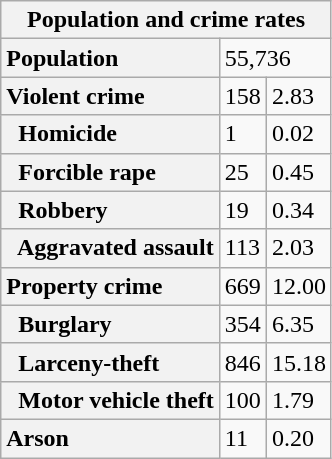<table class="wikitable collapsible collapsed">
<tr>
<th colspan="3">Population and crime rates</th>
</tr>
<tr>
<th scope="row" style="text-align: left;">Population</th>
<td colspan="2">55,736</td>
</tr>
<tr>
<th scope="row" style="text-align: left;">Violent crime</th>
<td>158</td>
<td>2.83</td>
</tr>
<tr>
<th scope="row" style="text-align: left;">  Homicide</th>
<td>1</td>
<td>0.02</td>
</tr>
<tr>
<th scope="row" style="text-align: left;">  Forcible rape</th>
<td>25</td>
<td>0.45</td>
</tr>
<tr>
<th scope="row" style="text-align: left;">  Robbery</th>
<td>19</td>
<td>0.34</td>
</tr>
<tr>
<th scope="row" style="text-align: left;">  Aggravated assault</th>
<td>113</td>
<td>2.03</td>
</tr>
<tr>
<th scope="row" style="text-align: left;">Property crime</th>
<td>669</td>
<td>12.00</td>
</tr>
<tr>
<th scope="row" style="text-align: left;">  Burglary</th>
<td>354</td>
<td>6.35</td>
</tr>
<tr>
<th scope="row" style="text-align: left;">  Larceny-theft</th>
<td>846</td>
<td>15.18</td>
</tr>
<tr>
<th scope="row" style="text-align: left;">  Motor vehicle theft</th>
<td>100</td>
<td>1.79</td>
</tr>
<tr>
<th scope="row" style="text-align: left;">Arson</th>
<td>11</td>
<td>0.20</td>
</tr>
</table>
